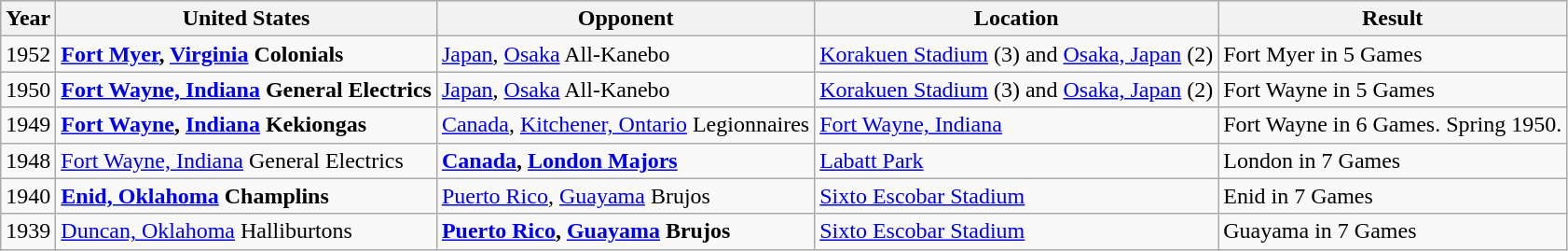<table class="wikitable sortable" font=90%">
<tr bgcolor="#CCCCCC">
<th><strong>Year</strong></th>
<th><strong>United States</strong></th>
<th><strong>Opponent</strong></th>
<th><strong>Location</strong></th>
<th>Result</th>
</tr>
<tr>
<td>1952</td>
<td><strong><a href='#'>Fort Myer</a>, <a href='#'>Virginia</a> Colonials</strong></td>
<td><a href='#'>Japan</a>, <a href='#'>Osaka</a> All-Kanebo</td>
<td><a href='#'>Korakuen Stadium</a> (3) and <a href='#'>Osaka, Japan</a> (2)</td>
<td>Fort Myer in 5 Games</td>
</tr>
<tr>
<td>1950</td>
<td><strong><a href='#'>Fort Wayne, Indiana</a> General Electrics</strong></td>
<td><a href='#'>Japan</a>, <a href='#'>Osaka</a> All-Kanebo</td>
<td><a href='#'>Korakuen Stadium</a> (3) and <a href='#'>Osaka, Japan</a> (2)</td>
<td>Fort Wayne in 5 Games</td>
</tr>
<tr>
<td>1949</td>
<td><strong><a href='#'>Fort Wayne</a>, <a href='#'>Indiana</a> Kekiongas</strong></td>
<td><a href='#'>Canada</a>, <a href='#'>Kitchener, Ontario</a> Legionnaires</td>
<td><a href='#'>Fort Wayne, Indiana</a></td>
<td>Fort Wayne in 6 Games. Spring 1950.</td>
</tr>
<tr>
<td>1948</td>
<td><a href='#'>Fort Wayne, Indiana</a> General Electrics</td>
<td><strong><a href='#'>Canada</a>, <a href='#'>London Majors</a></strong></td>
<td><a href='#'>Labatt Park</a></td>
<td>London in 7 Games</td>
</tr>
<tr>
<td>1940</td>
<td><strong><a href='#'>Enid, Oklahoma</a> Champlins</strong></td>
<td><a href='#'>Puerto Rico</a>, <a href='#'>Guayama</a> Brujos</td>
<td><a href='#'>Sixto Escobar Stadium</a></td>
<td>Enid in 7 Games</td>
</tr>
<tr>
<td>1939</td>
<td><a href='#'>Duncan, Oklahoma</a> Halliburtons</td>
<td><strong><a href='#'>Puerto Rico</a>, <a href='#'>Guayama</a> Brujos</strong></td>
<td><a href='#'>Sixto Escobar Stadium</a></td>
<td>Guayama in 7 Games</td>
</tr>
</table>
